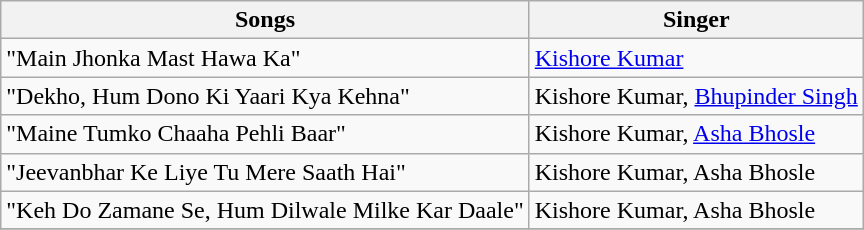<table class="wikitable">
<tr>
<th>Songs</th>
<th>Singer</th>
</tr>
<tr>
<td>"Main Jhonka Mast Hawa Ka"</td>
<td><a href='#'>Kishore Kumar</a></td>
</tr>
<tr>
<td>"Dekho, Hum Dono Ki Yaari Kya Kehna"</td>
<td>Kishore Kumar, <a href='#'>Bhupinder Singh</a></td>
</tr>
<tr>
<td>"Maine Tumko Chaaha Pehli Baar"</td>
<td>Kishore Kumar, <a href='#'>Asha Bhosle</a></td>
</tr>
<tr>
<td>"Jeevanbhar Ke Liye Tu Mere Saath Hai"</td>
<td>Kishore Kumar, Asha Bhosle</td>
</tr>
<tr>
<td>"Keh Do Zamane Se, Hum Dilwale Milke Kar Daale"</td>
<td>Kishore Kumar, Asha Bhosle</td>
</tr>
<tr>
</tr>
</table>
